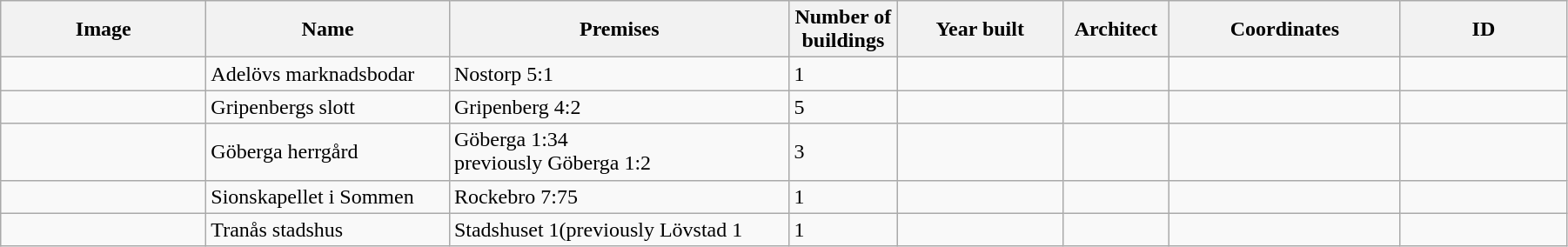<table class="wikitable" width="95%">
<tr>
<th width="150">Image</th>
<th>Name</th>
<th>Premises</th>
<th width="75">Number of<br>buildings</th>
<th width="120">Year built</th>
<th>Architect</th>
<th width="170">Coordinates</th>
<th width="120">ID</th>
</tr>
<tr>
<td></td>
<td>Adelövs marknadsbodar</td>
<td>Nostorp 5:1</td>
<td>1</td>
<td></td>
<td></td>
<td></td>
<td></td>
</tr>
<tr>
<td></td>
<td>Gripenbergs slott</td>
<td>Gripenberg 4:2</td>
<td>5</td>
<td></td>
<td></td>
<td></td>
<td></td>
</tr>
<tr>
<td></td>
<td Göberga>Göberga herrgård</td>
<td>Göberga 1:34<br>previously Göberga 1:2</td>
<td>3</td>
<td></td>
<td></td>
<td></td>
<td></td>
</tr>
<tr>
<td></td>
<td>Sionskapellet i Sommen</td>
<td>Rockebro 7:75</td>
<td>1</td>
<td></td>
<td></td>
<td></td>
<td></td>
</tr>
<tr>
<td></td>
<td>Tranås stadshus</td>
<td>Stadshuset 1(previously Lövstad 1</td>
<td>1</td>
<td></td>
<td></td>
<td></td>
<td></td>
</tr>
</table>
